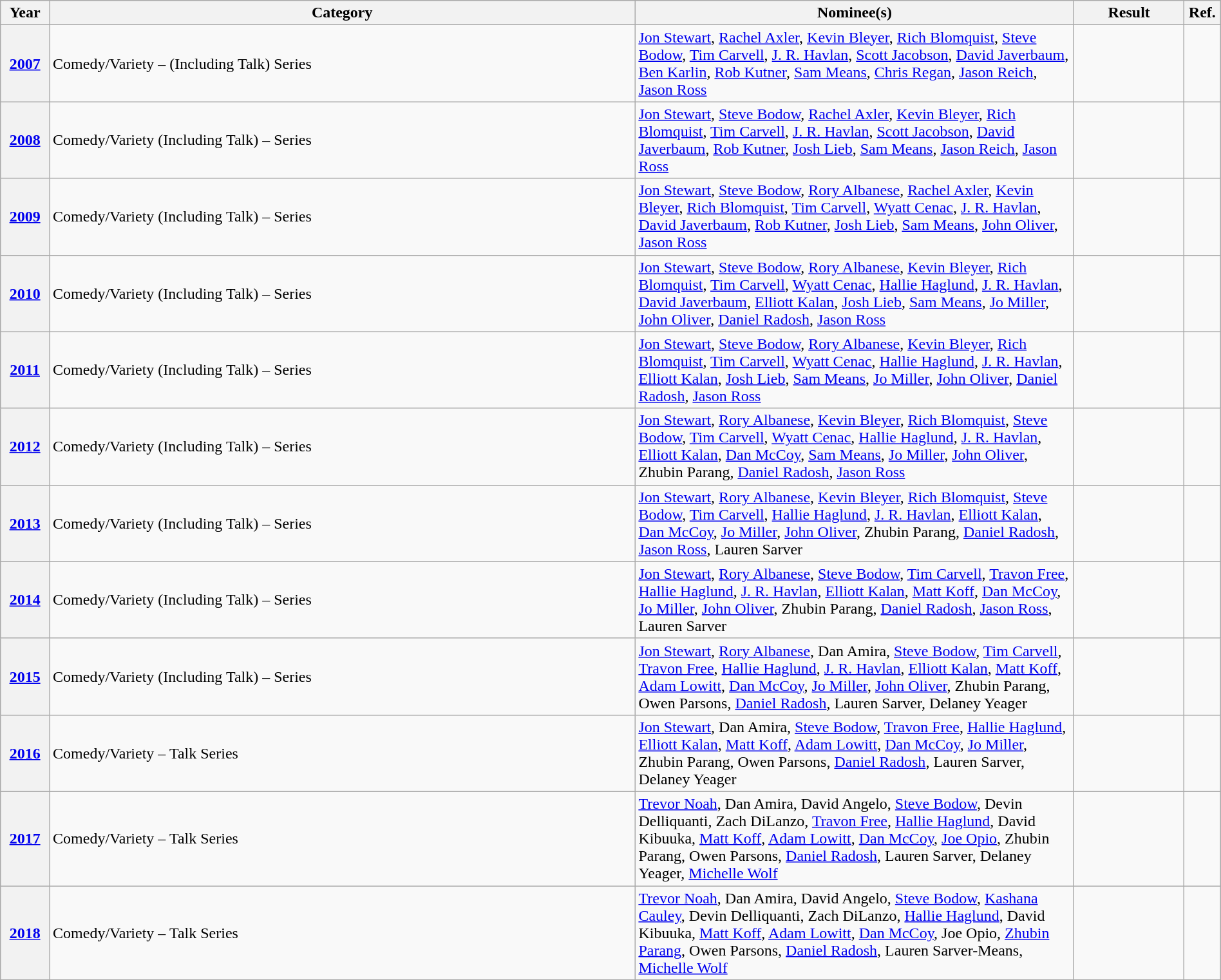<table class="wikitable plainrowheaders" width=100%>
<tr>
<th scope="col" width="4%">Year</th>
<th scope="col" width="48%">Category</th>
<th scope="col" width="36%">Nominee(s)</th>
<th scope="col" width="9%">Result</th>
<th scope="col" width="3%">Ref.</th>
</tr>
<tr>
<th scope="row"><a href='#'>2007</a></th>
<td>Comedy/Variety – (Including Talk) Series</td>
<td><a href='#'>Jon Stewart</a>, <a href='#'>Rachel Axler</a>, <a href='#'>Kevin Bleyer</a>, <a href='#'>Rich Blomquist</a>, <a href='#'>Steve Bodow</a>, <a href='#'>Tim Carvell</a>, <a href='#'>J. R. Havlan</a>, <a href='#'>Scott Jacobson</a>, <a href='#'>David Javerbaum</a>, <a href='#'>Ben Karlin</a>, <a href='#'>Rob Kutner</a>, <a href='#'>Sam Means</a>, <a href='#'>Chris Regan</a>, <a href='#'>Jason Reich</a>, <a href='#'>Jason Ross</a></td>
<td></td>
<td></td>
</tr>
<tr>
<th scope="row"><a href='#'>2008</a></th>
<td>Comedy/Variety (Including Talk) – Series</td>
<td><a href='#'>Jon Stewart</a>, <a href='#'>Steve Bodow</a>, <a href='#'>Rachel Axler</a>, <a href='#'>Kevin Bleyer</a>, <a href='#'>Rich Blomquist</a>, <a href='#'>Tim Carvell</a>, <a href='#'>J. R. Havlan</a>, <a href='#'>Scott Jacobson</a>, <a href='#'>David Javerbaum</a>, <a href='#'>Rob Kutner</a>, <a href='#'>Josh Lieb</a>, <a href='#'>Sam Means</a>, <a href='#'>Jason Reich</a>, <a href='#'>Jason Ross</a></td>
<td></td>
<td></td>
</tr>
<tr>
<th scope="row"><a href='#'>2009</a></th>
<td>Comedy/Variety (Including Talk) – Series</td>
<td><a href='#'>Jon Stewart</a>, <a href='#'>Steve Bodow</a>, <a href='#'>Rory Albanese</a>, <a href='#'>Rachel Axler</a>, <a href='#'>Kevin Bleyer</a>, <a href='#'>Rich Blomquist</a>, <a href='#'>Tim Carvell</a>, <a href='#'>Wyatt Cenac</a>, <a href='#'>J. R. Havlan</a>, <a href='#'>David Javerbaum</a>, <a href='#'>Rob Kutner</a>, <a href='#'>Josh Lieb</a>, <a href='#'>Sam Means</a>, <a href='#'>John Oliver</a>, <a href='#'>Jason Ross</a></td>
<td></td>
<td></td>
</tr>
<tr>
<th scope="row"><a href='#'>2010</a></th>
<td>Comedy/Variety (Including Talk) – Series</td>
<td><a href='#'>Jon Stewart</a>, <a href='#'>Steve Bodow</a>, <a href='#'>Rory Albanese</a>, <a href='#'>Kevin Bleyer</a>, <a href='#'>Rich Blomquist</a>, <a href='#'>Tim Carvell</a>, <a href='#'>Wyatt Cenac</a>, <a href='#'>Hallie Haglund</a>, <a href='#'>J. R. Havlan</a>, <a href='#'>David Javerbaum</a>, <a href='#'>Elliott Kalan</a>, <a href='#'>Josh Lieb</a>, <a href='#'>Sam Means</a>, <a href='#'>Jo Miller</a>, <a href='#'>John Oliver</a>, <a href='#'>Daniel Radosh</a>, <a href='#'>Jason Ross</a></td>
<td></td>
<td></td>
</tr>
<tr>
<th scope="row"><a href='#'>2011</a></th>
<td>Comedy/Variety (Including Talk) – Series</td>
<td><a href='#'>Jon Stewart</a>, <a href='#'>Steve Bodow</a>, <a href='#'>Rory Albanese</a>, <a href='#'>Kevin Bleyer</a>, <a href='#'>Rich Blomquist</a>, <a href='#'>Tim Carvell</a>, <a href='#'>Wyatt Cenac</a>, <a href='#'>Hallie Haglund</a>, <a href='#'>J. R. Havlan</a>, <a href='#'>Elliott Kalan</a>, <a href='#'>Josh Lieb</a>, <a href='#'>Sam Means</a>, <a href='#'>Jo Miller</a>, <a href='#'>John Oliver</a>, <a href='#'>Daniel Radosh</a>, <a href='#'>Jason Ross</a></td>
<td></td>
<td></td>
</tr>
<tr>
<th scope="row"><a href='#'>2012</a></th>
<td>Comedy/Variety (Including Talk) – Series</td>
<td><a href='#'>Jon Stewart</a>, <a href='#'>Rory Albanese</a>, <a href='#'>Kevin Bleyer</a>, <a href='#'>Rich Blomquist</a>, <a href='#'>Steve Bodow</a>, <a href='#'>Tim Carvell</a>, <a href='#'>Wyatt Cenac</a>, <a href='#'>Hallie Haglund</a>, <a href='#'>J. R. Havlan</a>, <a href='#'>Elliott Kalan</a>, <a href='#'>Dan McCoy</a>, <a href='#'>Sam Means</a>, <a href='#'>Jo Miller</a>, <a href='#'>John Oliver</a>, Zhubin Parang, <a href='#'>Daniel Radosh</a>, <a href='#'>Jason Ross</a></td>
<td></td>
<td></td>
</tr>
<tr>
<th scope="row"><a href='#'>2013</a></th>
<td>Comedy/Variety (Including Talk) – Series</td>
<td><a href='#'>Jon Stewart</a>, <a href='#'>Rory Albanese</a>, <a href='#'>Kevin Bleyer</a>, <a href='#'>Rich Blomquist</a>, <a href='#'>Steve Bodow</a>, <a href='#'>Tim Carvell</a>, <a href='#'>Hallie Haglund</a>, <a href='#'>J. R. Havlan</a>, <a href='#'>Elliott Kalan</a>, <a href='#'>Dan McCoy</a>, <a href='#'>Jo Miller</a>, <a href='#'>John Oliver</a>, Zhubin Parang, <a href='#'>Daniel Radosh</a>, <a href='#'>Jason Ross</a>, Lauren Sarver</td>
<td></td>
<td></td>
</tr>
<tr>
<th scope="row"><a href='#'>2014</a></th>
<td>Comedy/Variety (Including Talk) – Series</td>
<td><a href='#'>Jon Stewart</a>, <a href='#'>Rory Albanese</a>, <a href='#'>Steve Bodow</a>, <a href='#'>Tim Carvell</a>, <a href='#'>Travon Free</a>, <a href='#'>Hallie Haglund</a>, <a href='#'>J. R. Havlan</a>, <a href='#'>Elliott Kalan</a>, <a href='#'>Matt Koff</a>, <a href='#'>Dan McCoy</a>, <a href='#'>Jo Miller</a>, <a href='#'>John Oliver</a>, Zhubin Parang, <a href='#'>Daniel Radosh</a>, <a href='#'>Jason Ross</a>, Lauren Sarver</td>
<td></td>
<td></td>
</tr>
<tr>
<th scope="row"><a href='#'>2015</a></th>
<td>Comedy/Variety (Including Talk) – Series</td>
<td><a href='#'>Jon Stewart</a>, <a href='#'>Rory Albanese</a>, Dan Amira, <a href='#'>Steve Bodow</a>, <a href='#'>Tim Carvell</a>, <a href='#'>Travon Free</a>, <a href='#'>Hallie Haglund</a>, <a href='#'>J. R. Havlan</a>, <a href='#'>Elliott Kalan</a>, <a href='#'>Matt Koff</a>, <a href='#'>Adam Lowitt</a>, <a href='#'>Dan McCoy</a>, <a href='#'>Jo Miller</a>, <a href='#'>John Oliver</a>, Zhubin Parang, Owen Parsons, <a href='#'>Daniel Radosh</a>, Lauren Sarver, Delaney Yeager</td>
<td></td>
<td></td>
</tr>
<tr>
<th scope="row"><a href='#'>2016</a></th>
<td>Comedy/Variety – Talk Series</td>
<td><a href='#'>Jon Stewart</a>, Dan Amira, <a href='#'>Steve Bodow</a>, <a href='#'>Travon Free</a>, <a href='#'>Hallie Haglund</a>, <a href='#'>Elliott Kalan</a>, <a href='#'>Matt Koff</a>, <a href='#'>Adam Lowitt</a>, <a href='#'>Dan McCoy</a>, <a href='#'>Jo Miller</a>, Zhubin Parang, Owen Parsons, <a href='#'>Daniel Radosh</a>, Lauren Sarver, Delaney Yeager</td>
<td></td>
<td></td>
</tr>
<tr>
<th scope="row"><a href='#'>2017</a></th>
<td>Comedy/Variety – Talk Series</td>
<td><a href='#'>Trevor Noah</a>, Dan Amira, David Angelo, <a href='#'>Steve Bodow</a>, Devin Delliquanti, Zach DiLanzo, <a href='#'>Travon Free</a>, <a href='#'>Hallie Haglund</a>, David Kibuuka, <a href='#'>Matt Koff</a>, <a href='#'>Adam Lowitt</a>, <a href='#'>Dan McCoy</a>, <a href='#'>Joe Opio</a>, Zhubin Parang, Owen Parsons, <a href='#'>Daniel Radosh</a>, Lauren Sarver, Delaney Yeager, <a href='#'>Michelle Wolf</a></td>
<td></td>
<td></td>
</tr>
<tr>
<th scope="row"><a href='#'>2018</a></th>
<td>Comedy/Variety – Talk Series</td>
<td><a href='#'>Trevor Noah</a>, Dan Amira, David Angelo, <a href='#'>Steve Bodow</a>, <a href='#'>Kashana Cauley</a>, Devin Delliquanti, Zach DiLanzo, <a href='#'>Hallie Haglund</a>, David Kibuuka, <a href='#'>Matt Koff</a>, <a href='#'>Adam Lowitt</a>, <a href='#'>Dan McCoy</a>, Joe Opio, <a href='#'>Zhubin Parang</a>, Owen Parsons, <a href='#'>Daniel Radosh</a>, Lauren Sarver-Means, <a href='#'>Michelle Wolf</a></td>
<td></td>
<td></td>
</tr>
</table>
